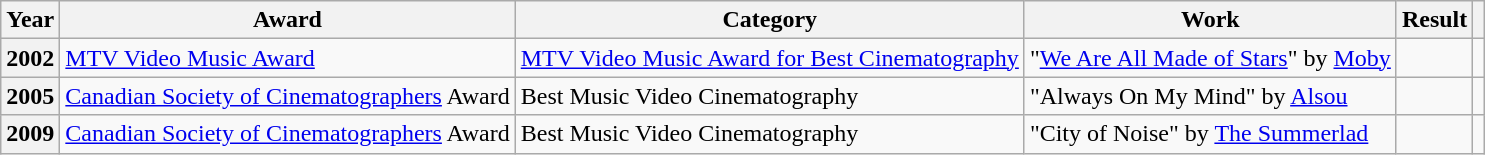<table class="wikitable plainrowheaders sortable">
<tr>
<th scope="col">Year</th>
<th scope="col">Award</th>
<th scope="col">Category</th>
<th scope="col">Work</th>
<th scope="col" class="unsortable">Result</th>
<th scope="col" class="unsortable"></th>
</tr>
<tr>
<th scope="row">2002</th>
<td><a href='#'>MTV Video Music Award</a></td>
<td><a href='#'>MTV Video Music Award for Best Cinematography</a></td>
<td>"<a href='#'>We Are All Made of Stars</a>" by <a href='#'>Moby</a></td>
<td></td>
<td style="text-align:center;"></td>
</tr>
<tr>
<th scope="row">2005</th>
<td><a href='#'>Canadian Society of Cinematographers</a> Award</td>
<td>Best Music Video Cinematography</td>
<td>"Always On My Mind" by <a href='#'>Alsou</a></td>
<td></td>
<td style="text-align:center;"></td>
</tr>
<tr>
<th scope="row">2009</th>
<td><a href='#'>Canadian Society of Cinematographers</a> Award</td>
<td>Best Music Video Cinematography</td>
<td>"City of Noise" by <a href='#'>The Summerlad</a></td>
<td></td>
<td style="text-align:center;"></td>
</tr>
</table>
